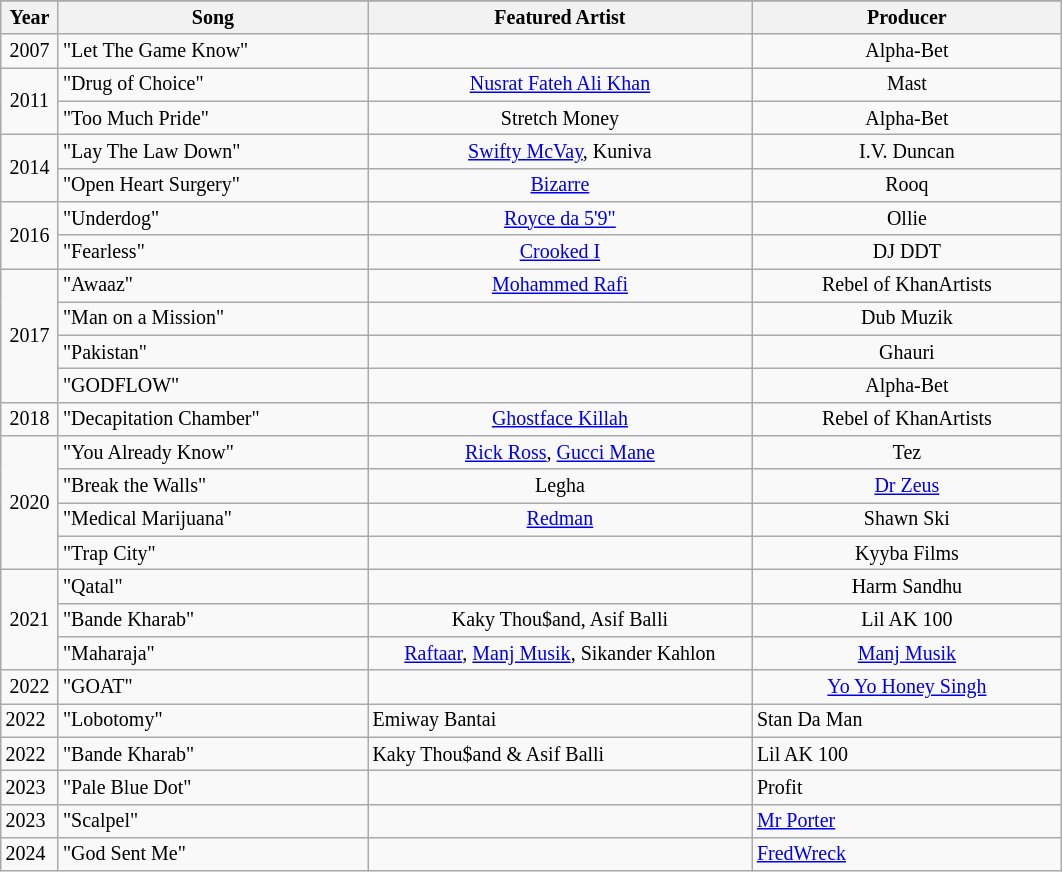<table class="wikitable" style="font-size: 10pt">
<tr>
</tr>
<tr>
<th style="width:32px;">Year</th>
<th style="width:200px;">Song</th>
<th style="width:250px;">Featured Artist</th>
<th style="width:200px;">Producer</th>
</tr>
<tr>
<td align="center">2007</td>
<td>"Let The Game Know"</td>
<td style="text-align:center;"></td>
<td style="text-align:center;">Alpha-Bet</td>
</tr>
<tr>
<td rowspan="2" style="text-align:center;">2011</td>
<td>"Drug of Choice"</td>
<td style="text-align:center;"><a href='#'>Nusrat Fateh Ali Khan</a></td>
<td style="text-align:center;">Mast</td>
</tr>
<tr>
<td>"Too Much Pride"</td>
<td style="text-align:center;">Stretch Money</td>
<td style="text-align:center;">Alpha-Bet</td>
</tr>
<tr>
<td rowspan="2" style="text-align:center;">2014</td>
<td>"Lay The Law Down"</td>
<td style="text-align:center;"><a href='#'>Swifty McVay</a>, Kuniva</td>
<td style="text-align:center;">I.V. Duncan</td>
</tr>
<tr>
<td>"Open Heart Surgery"</td>
<td style="text-align:center;"><a href='#'>Bizarre</a></td>
<td style="text-align:center;">Rooq</td>
</tr>
<tr>
<td rowspan="2" style="text-align:center;">2016</td>
<td>"Underdog"</td>
<td style="text-align:center;"><a href='#'>Royce da 5'9"</a></td>
<td style="text-align:center;">Ollie</td>
</tr>
<tr>
<td>"Fearless"</td>
<td style="text-align:center;"><a href='#'>Crooked I</a></td>
<td style="text-align:center;">DJ DDT</td>
</tr>
<tr>
<td rowspan="4" style="text-align:center;">2017</td>
<td>"Awaaz"</td>
<td style="text-align:center;"><a href='#'>Mohammed Rafi</a></td>
<td style="text-align:center;">Rebel of KhanArtists</td>
</tr>
<tr>
<td>"Man on a Mission"</td>
<td style="text-align:center;"></td>
<td style="text-align:center;">Dub Muzik</td>
</tr>
<tr>
<td>"Pakistan"</td>
<td style="text-align:center;"></td>
<td style="text-align:center;">Ghauri</td>
</tr>
<tr>
<td>"GODFLOW"</td>
<td style="text-align:center;"></td>
<td style="text-align:center;">Alpha-Bet</td>
</tr>
<tr>
<td rowspan="1" style="text-align:center;">2018</td>
<td>"Decapitation Chamber"</td>
<td style="text-align:center;"><a href='#'>Ghostface Killah</a></td>
<td style="text-align:center;">Rebel of KhanArtists</td>
</tr>
<tr>
<td rowspan="4" style="text-align:center;">2020</td>
<td>"You Already Know"</td>
<td style="text-align:center;"><a href='#'>Rick Ross</a>, <a href='#'>Gucci Mane</a></td>
<td style="text-align:center;">Tez</td>
</tr>
<tr>
<td>"Break the Walls"</td>
<td style="text-align:center;">Legha</td>
<td style="text-align:center;"><a href='#'>Dr Zeus</a></td>
</tr>
<tr>
<td>"Medical Marijuana"</td>
<td style="text-align:center;"><a href='#'>Redman</a></td>
<td style="text-align:center;">Shawn Ski</td>
</tr>
<tr>
<td>"Trap City"</td>
<td style="text-align:center;"></td>
<td style="text-align:center;">Kyyba Films</td>
</tr>
<tr>
<td rowspan="3" style="text-align:center;">2021</td>
<td>"Qatal"</td>
<td style="text-align:center;"></td>
<td style="text-align:center;">Harm Sandhu</td>
</tr>
<tr>
<td>"Bande Kharab"</td>
<td style="text-align:center;">Kaky Thou$and, Asif Balli</td>
<td style="text-align:center;">Lil AK 100</td>
</tr>
<tr>
<td>"Maharaja"</td>
<td style="text-align:center;"><a href='#'>Raftaar</a>, <a href='#'>Manj Musik</a>, Sikander Kahlon</td>
<td style="text-align:center;"><a href='#'>Manj Musik</a></td>
</tr>
<tr>
<td rowspan="1" style="text-align:center;">2022</td>
<td>"GOAT"</td>
<td style="text-align:center;"></td>
<td style="text-align:center;"><a href='#'>Yo Yo Honey Singh</a></td>
</tr>
<tr>
<td>2022</td>
<td>"Lobotomy"</td>
<td>Emiway Bantai</td>
<td>Stan Da Man</td>
</tr>
<tr>
<td>2022</td>
<td>"Bande Kharab"</td>
<td>Kaky Thou$and & Asif Balli</td>
<td>Lil AK 100</td>
</tr>
<tr>
<td>2023</td>
<td>"Pale Blue Dot"</td>
<td></td>
<td>Profit</td>
</tr>
<tr>
<td>2023</td>
<td>"Scalpel"</td>
<td></td>
<td><a href='#'>Mr Porter</a></td>
</tr>
<tr>
<td>2024</td>
<td>"God Sent Me"</td>
<td></td>
<td><a href='#'>FredWreck</a></td>
</tr>
</table>
